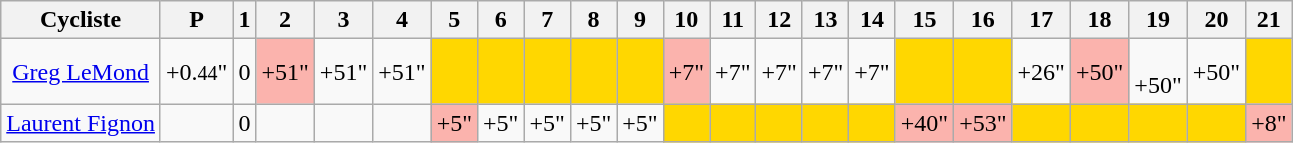<table class="wikitable" style="text-align:center">
<tr>
<th>Cycliste</th>
<th>P</th>
<th>1</th>
<th>2</th>
<th>3</th>
<th>4</th>
<th>5</th>
<th>6</th>
<th>7</th>
<th>8</th>
<th>9</th>
<th>10</th>
<th>11</th>
<th>12</th>
<th>13</th>
<th>14</th>
<th>15</th>
<th>16</th>
<th>17</th>
<th>18</th>
<th>19</th>
<th>20</th>
<th>21</th>
</tr>
<tr>
<td><a href='#'>Greg LeMond</a></td>
<td>+0.<small>44</small>"</td>
<td>0</td>
<td style="background:#fbb3ad">+51"</td>
<td>+51"</td>
<td>+51"</td>
<td style="background:gold"></td>
<td style="background:gold"></td>
<td style="background:gold"></td>
<td style="background:gold"></td>
<td style="background:gold"></td>
<td style="background:#fbb3ad">+7"</td>
<td>+7"</td>
<td>+7"</td>
<td>+7"</td>
<td>+7"</td>
<td style="background:gold"></td>
<td style="background:gold"></td>
<td>+26"</td>
<td style="background:#fbb3ad">+50"</td>
<td> <br> +50"</td>
<td>+50"</td>
<td style="background:gold"></td>
</tr>
<tr>
<td><a href='#'>Laurent Fignon</a></td>
<td></td>
<td>0</td>
<td> <br></td>
<td></td>
<td></td>
<td style="background:#fbb3ad">+5"</td>
<td>+5"</td>
<td>+5"</td>
<td>+5"</td>
<td>+5"</td>
<td style="background:gold"></td>
<td style="background:gold"></td>
<td style="background:gold"></td>
<td style="background:gold"></td>
<td style="background:gold"></td>
<td style="background:#fbb3ad">+40"</td>
<td style="background:#fbb3ad">+53"</td>
<td style="background:gold"></td>
<td style="background:gold"><br> </td>
<td style="background:gold"></td>
<td style="background:gold"></td>
<td style="background:#fbb3ad">+8" <br></td>
</tr>
</table>
